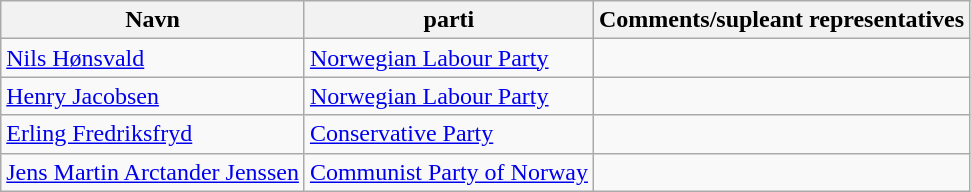<table class="wikitable">
<tr>
<th>Navn</th>
<th>parti</th>
<th>Comments/supleant representatives</th>
</tr>
<tr>
<td><a href='#'>Nils Hønsvald</a></td>
<td><a href='#'>Norwegian Labour Party</a></td>
<td></td>
</tr>
<tr>
<td><a href='#'>Henry Jacobsen</a></td>
<td><a href='#'>Norwegian Labour Party</a></td>
<td></td>
</tr>
<tr>
<td><a href='#'>Erling Fredriksfryd</a></td>
<td><a href='#'>Conservative Party</a></td>
<td></td>
</tr>
<tr>
<td><a href='#'>Jens Martin Arctander Jenssen</a></td>
<td><a href='#'>Communist Party of Norway</a></td>
<td></td>
</tr>
</table>
